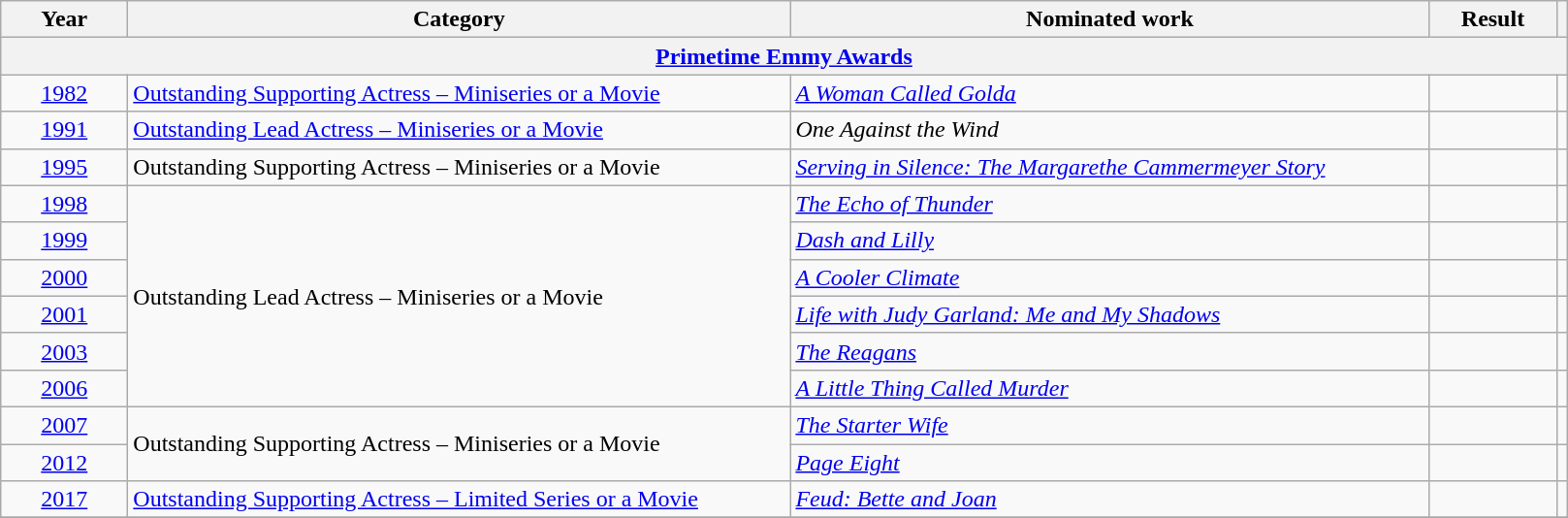<table class=wikitable>
<tr>
<th scope="col" style="width:5em;">Year</th>
<th scope="col" style="width:28em;">Category</th>
<th scope="col" style="width:27em;">Nominated work</th>
<th scope="col" style="width:5em;">Result</th>
<th></th>
</tr>
<tr>
<th colspan=5><a href='#'>Primetime Emmy Awards</a></th>
</tr>
<tr>
<td style="text-align:center;"><a href='#'>1982</a></td>
<td><a href='#'>Outstanding Supporting Actress – Miniseries or a Movie</a></td>
<td><em><a href='#'>A Woman Called Golda</a></em></td>
<td></td>
<td style="text-align:center;"></td>
</tr>
<tr>
<td style="text-align:center;"><a href='#'>1991</a></td>
<td><a href='#'>Outstanding Lead Actress – Miniseries or a Movie</a></td>
<td><em>One Against the Wind</em></td>
<td></td>
<td style="text-align:center;"></td>
</tr>
<tr>
<td style="text-align:center;"><a href='#'>1995</a></td>
<td>Outstanding Supporting Actress – Miniseries or a Movie</td>
<td><em><a href='#'>Serving in Silence: The Margarethe Cammermeyer Story</a></em></td>
<td></td>
<td style="text-align:center;"></td>
</tr>
<tr>
<td style="text-align:center;"><a href='#'>1998</a></td>
<td rowspan="6">Outstanding Lead Actress – Miniseries or a Movie</td>
<td><em><a href='#'>The Echo of Thunder</a></em></td>
<td></td>
<td style="text-align:center;"></td>
</tr>
<tr>
<td style="text-align:center;"><a href='#'>1999</a></td>
<td><em><a href='#'>Dash and Lilly</a></em></td>
<td></td>
<td style="text-align:center;"></td>
</tr>
<tr>
<td style="text-align:center;"><a href='#'>2000</a></td>
<td><em><a href='#'>A Cooler Climate</a></em></td>
<td></td>
<td style="text-align:center;"></td>
</tr>
<tr>
<td style="text-align:center;"><a href='#'>2001</a></td>
<td><em><a href='#'>Life with Judy Garland: Me and My Shadows</a></em></td>
<td></td>
<td style="text-align:center;"></td>
</tr>
<tr>
<td style="text-align:center;"><a href='#'>2003</a></td>
<td><em><a href='#'>The Reagans</a></em></td>
<td></td>
<td style="text-align:center;"></td>
</tr>
<tr>
<td style="text-align:center;"><a href='#'>2006</a></td>
<td><em><a href='#'>A Little Thing Called Murder</a></em></td>
<td></td>
<td style="text-align:center;"></td>
</tr>
<tr>
<td style="text-align:center;"><a href='#'>2007</a></td>
<td rowspan="2">Outstanding Supporting Actress – Miniseries or a Movie</td>
<td><em><a href='#'>The Starter Wife</a></em></td>
<td></td>
<td style="text-align:center;"></td>
</tr>
<tr>
<td style="text-align:center;"><a href='#'>2012</a></td>
<td><em><a href='#'>Page Eight</a></em></td>
<td></td>
<td style="text-align:center;"></td>
</tr>
<tr>
<td style="text-align:center;"><a href='#'>2017</a></td>
<td><a href='#'>Outstanding Supporting Actress – Limited Series or a Movie</a></td>
<td><em><a href='#'>Feud: Bette and Joan</a></em></td>
<td></td>
<td style="text-align:center;"></td>
</tr>
<tr>
</tr>
</table>
